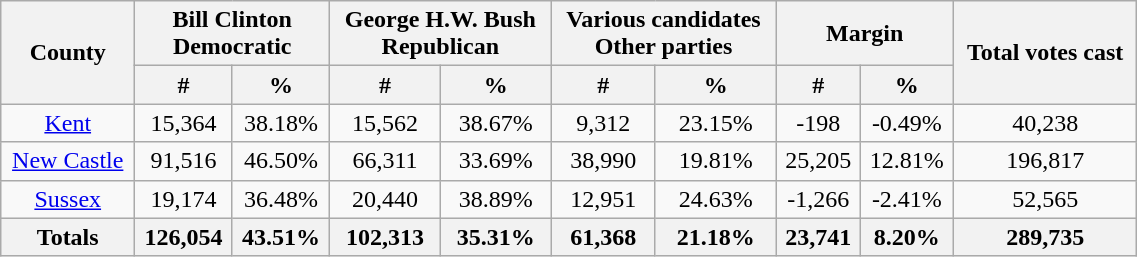<table width="60%"  class="wikitable sortable" style="text-align:center">
<tr>
<th style="text-align:center;" rowspan="2">County</th>
<th style="text-align:center;" colspan="2">Bill Clinton<br>Democratic</th>
<th style="text-align:center;" colspan="2">George H.W. Bush<br>Republican</th>
<th style="text-align:center;" colspan="2">Various candidates<br>Other parties</th>
<th style="text-align:center;" colspan="2">Margin</th>
<th style="text-align:center;" rowspan="2">Total votes cast</th>
</tr>
<tr>
<th style="text-align:center;" data-sort-type="number">#</th>
<th style="text-align:center;" data-sort-type="number">%</th>
<th style="text-align:center;" data-sort-type="number">#</th>
<th style="text-align:center;" data-sort-type="number">%</th>
<th style="text-align:center;" data-sort-type="number">#</th>
<th style="text-align:center;" data-sort-type="number">%</th>
<th style="text-align:center;" data-sort-type="number">#</th>
<th style="text-align:center;" data-sort-type="number">%</th>
</tr>
<tr style="text-align:center;">
<td><a href='#'>Kent</a></td>
<td>15,364</td>
<td>38.18%</td>
<td>15,562</td>
<td>38.67%</td>
<td>9,312</td>
<td>23.15%</td>
<td>-198</td>
<td>-0.49%</td>
<td>40,238</td>
</tr>
<tr style="text-align:center;">
<td><a href='#'>New Castle</a></td>
<td>91,516</td>
<td>46.50%</td>
<td>66,311</td>
<td>33.69%</td>
<td>38,990</td>
<td>19.81%</td>
<td>25,205</td>
<td>12.81%</td>
<td>196,817</td>
</tr>
<tr style="text-align:center;">
<td><a href='#'>Sussex</a></td>
<td>19,174</td>
<td>36.48%</td>
<td>20,440</td>
<td>38.89%</td>
<td>12,951</td>
<td>24.63%</td>
<td>-1,266</td>
<td>-2.41%</td>
<td>52,565</td>
</tr>
<tr>
<th>Totals</th>
<th>126,054</th>
<th>43.51%</th>
<th>102,313</th>
<th>35.31%</th>
<th>61,368</th>
<th>21.18%</th>
<th>23,741</th>
<th>8.20%</th>
<th>289,735</th>
</tr>
</table>
